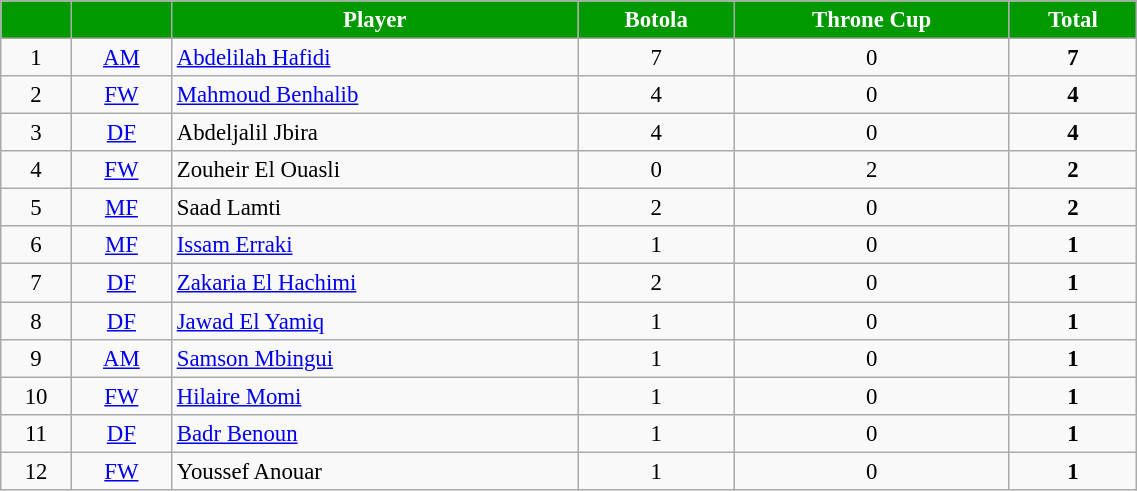<table class="wikitable" style="width:60%; text-align:center; font-size:95%; text-align:centre;">
<tr>
<th style="background:#009900; color:white;"></th>
<th style="background:#009900; color:white;"></th>
<th style="background:#009900; color:white;">Player</th>
<th style="background:#009900; color:white;">Botola</th>
<th style="background:#009900; color:white;">Throne Cup</th>
<th style="background:#009900; color:white;">Total</th>
</tr>
<tr>
<td rowspan="-">1</td>
<td rowspan="-"><a href='#'>AM</a></td>
<td rowspan="-" style="text-align:left;"> <a href='#'>Abdelilah Hafidi</a></td>
<td rowspan="-">7</td>
<td rowspan="-">0</td>
<td rowspan="-"><strong>7</strong></td>
</tr>
<tr>
<td rowspan="-">2</td>
<td rowspan="-"><a href='#'>FW</a></td>
<td rowspan="-" style="text-align:left;"> <a href='#'>Mahmoud Benhalib</a></td>
<td rowspan="-">4</td>
<td rowspan="-">0</td>
<td rowspan="-"><strong>4</strong></td>
</tr>
<tr>
<td rowspan="-">3</td>
<td rowspan="-"><a href='#'>DF</a></td>
<td rowspan="-" style="text-align:left;"> Abdeljalil Jbira</td>
<td rowspan="-">4</td>
<td rowspan="-">0</td>
<td rowspan="-"><strong>4</strong></td>
</tr>
<tr>
<td rowspan="-">4</td>
<td rowspan="-"><a href='#'>FW</a></td>
<td rowspan="-" style="text-align:left;"> Zouheir El Ouasli</td>
<td rowspan="-">0</td>
<td rowspan="-">2</td>
<td rowspan="-"><strong>2</strong></td>
</tr>
<tr>
<td rowspan="-">5</td>
<td rowspan="-"><a href='#'>MF</a></td>
<td rowspan="-" style="text-align:left;"> Saad Lamti</td>
<td rowspan="-">2</td>
<td rowspan="-">0</td>
<td rowspan="-"><strong>2</strong></td>
</tr>
<tr>
<td rowspan="-">6</td>
<td rowspan="-"><a href='#'>MF</a></td>
<td rowspan="-" style="text-align:left;"> <a href='#'>Issam Erraki</a></td>
<td rowspan="-">1</td>
<td rowspan="-">0</td>
<td rowspan="-"><strong>1</strong></td>
</tr>
<tr>
<td rowspan="-">7</td>
<td rowspan="-"><a href='#'>DF</a></td>
<td rowspan="-" style="text-align:left;"> <a href='#'>Zakaria El Hachimi</a></td>
<td rowspan="-">2</td>
<td rowspan="-">0</td>
<td rowspan="-"><strong>1</strong></td>
</tr>
<tr>
<td rowspan="-">8</td>
<td rowspan="-"><a href='#'>DF</a></td>
<td rowspan="-" style="text-align:left;"> <a href='#'>Jawad El Yamiq</a></td>
<td rowspan="-">1</td>
<td rowspan="-">0</td>
<td rowspan="-"><strong>1</strong></td>
</tr>
<tr>
<td rowspan="-">9</td>
<td rowspan="-"><a href='#'>AM</a></td>
<td rowspan="-" style="text-align:left;"> <a href='#'>Samson Mbingui</a></td>
<td rowspan="-">1</td>
<td rowspan="-">0</td>
<td rowspan="-"><strong>1</strong></td>
</tr>
<tr>
<td rowspan="-">10</td>
<td rowspan="-"><a href='#'>FW</a></td>
<td rowspan="-" style="text-align:left;"> <a href='#'>Hilaire Momi</a></td>
<td rowspan="-">1</td>
<td rowspan="-">0</td>
<td rowspan="-"><strong>1</strong></td>
</tr>
<tr>
<td rowspan="-">11</td>
<td rowspan="-"><a href='#'>DF</a></td>
<td rowspan="-" style="text-align:left;"> <a href='#'>Badr Benoun</a></td>
<td rowspan="-">1</td>
<td rowspan="-">0</td>
<td rowspan="-"><strong>1</strong></td>
</tr>
<tr>
<td rowspan="-">12</td>
<td rowspan="-"><a href='#'>FW</a></td>
<td rowspan="-" style="text-align:left;"> Youssef Anouar</td>
<td rowspan="-">1</td>
<td rowspan="-">0</td>
<td rowspan="-"><strong>1</strong></td>
</tr>
</table>
